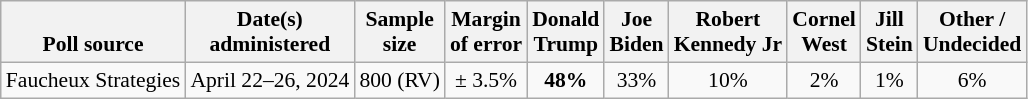<table class="wikitable sortable mw-datatable" style="font-size:90%;text-align:center;line-height:17px">
<tr valign=bottom>
<th>Poll source</th>
<th>Date(s)<br>administered</th>
<th>Sample<br>size</th>
<th>Margin<br>of error</th>
<th class="unsortable">Donald<br>Trump<br></th>
<th class="unsortable">Joe<br>Biden<br></th>
<th class="unsortable">Robert<br>Kennedy Jr<br></th>
<th class="unsortable">Cornel<br>West<br></th>
<th class="unsortable">Jill<br>Stein<br></th>
<th class="unsortable">Other /<br>Undecided</th>
</tr>
<tr>
<td style="text-align:left;">Faucheux Strategies</td>
<td data-sort-value=2024-05-10>April 22–26, 2024</td>
<td>800 (RV)</td>
<td>± 3.5%</td>
<td><strong>48%</strong></td>
<td>33%</td>
<td>10%</td>
<td>2%</td>
<td>1%</td>
<td>6%</td>
</tr>
</table>
